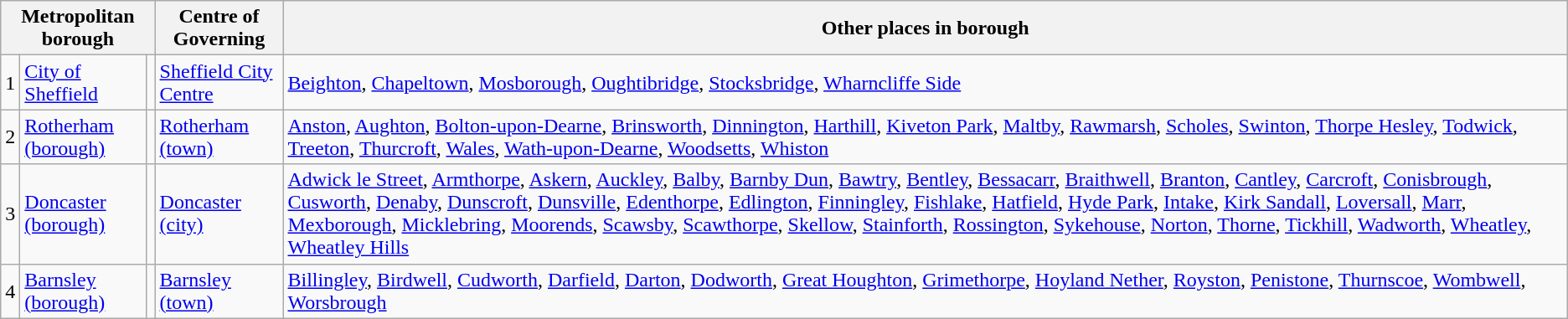<table class="wikitable">
<tr>
<th colspan="3">Metropolitan borough</th>
<th>Centre of Governing</th>
<th>Other places in borough</th>
</tr>
<tr>
<td>1</td>
<td><a href='#'>City of Sheffield</a></td>
<td></td>
<td><a href='#'>Sheffield City Centre</a></td>
<td><a href='#'>Beighton</a>, <a href='#'>Chapeltown</a>, <a href='#'>Mosborough</a>, <a href='#'>Oughtibridge</a>, <a href='#'>Stocksbridge</a>, <a href='#'>Wharncliffe Side</a></td>
</tr>
<tr>
<td>2</td>
<td><a href='#'>Rotherham (borough)</a></td>
<td></td>
<td><a href='#'>Rotherham (town)</a></td>
<td><a href='#'>Anston</a>, <a href='#'>Aughton</a>, <a href='#'>Bolton-upon-Dearne</a>, <a href='#'>Brinsworth</a>, <a href='#'>Dinnington</a>, <a href='#'>Harthill</a>, <a href='#'>Kiveton Park</a>, <a href='#'>Maltby</a>, <a href='#'>Rawmarsh</a>, <a href='#'>Scholes</a>, <a href='#'>Swinton</a>, <a href='#'>Thorpe Hesley</a>, <a href='#'>Todwick</a>, <a href='#'>Treeton</a>, <a href='#'>Thurcroft</a>, <a href='#'>Wales</a>, <a href='#'>Wath-upon-Dearne</a>, <a href='#'>Woodsetts</a>, <a href='#'>Whiston</a></td>
</tr>
<tr>
<td>3</td>
<td><a href='#'>Doncaster (borough)</a></td>
<td></td>
<td><a href='#'>Doncaster (city)</a></td>
<td><a href='#'>Adwick le Street</a>, <a href='#'>Armthorpe</a>, <a href='#'>Askern</a>, <a href='#'>Auckley</a>, <a href='#'>Balby</a>, <a href='#'>Barnby Dun</a>, <a href='#'>Bawtry</a>, <a href='#'>Bentley</a>, <a href='#'>Bessacarr</a>, <a href='#'>Braithwell</a>, <a href='#'>Branton</a>, <a href='#'>Cantley</a>, <a href='#'>Carcroft</a>, <a href='#'>Conisbrough</a>, <a href='#'>Cusworth</a>, <a href='#'>Denaby</a>, <a href='#'>Dunscroft</a>, <a href='#'>Dunsville</a>, <a href='#'>Edenthorpe</a>, <a href='#'>Edlington</a>, <a href='#'>Finningley</a>, <a href='#'>Fishlake</a>, <a href='#'>Hatfield</a>, <a href='#'>Hyde Park</a>, <a href='#'>Intake</a>, <a href='#'>Kirk Sandall</a>, <a href='#'>Loversall</a>, <a href='#'>Marr</a>, <a href='#'>Mexborough</a>, <a href='#'>Micklebring</a>, <a href='#'>Moorends</a>, <a href='#'>Scawsby</a>, <a href='#'>Scawthorpe</a>, <a href='#'>Skellow</a>, <a href='#'>Stainforth</a>, <a href='#'>Rossington</a>, <a href='#'>Sykehouse</a>, <a href='#'>Norton</a>, <a href='#'>Thorne</a>, <a href='#'>Tickhill</a>, <a href='#'>Wadworth</a>, <a href='#'>Wheatley</a>, <a href='#'>Wheatley Hills</a></td>
</tr>
<tr>
<td>4</td>
<td><a href='#'>Barnsley (borough)</a></td>
<td></td>
<td><a href='#'>Barnsley (town)</a></td>
<td><a href='#'>Billingley</a>, <a href='#'>Birdwell</a>, <a href='#'>Cudworth</a>, <a href='#'>Darfield</a>, <a href='#'>Darton</a>, <a href='#'>Dodworth</a>, <a href='#'>Great Houghton</a>, <a href='#'>Grimethorpe</a>, <a href='#'>Hoyland Nether</a>, <a href='#'>Royston</a>, <a href='#'>Penistone</a>, <a href='#'>Thurnscoe</a>, <a href='#'>Wombwell</a>, <a href='#'>Worsbrough</a></td>
</tr>
</table>
